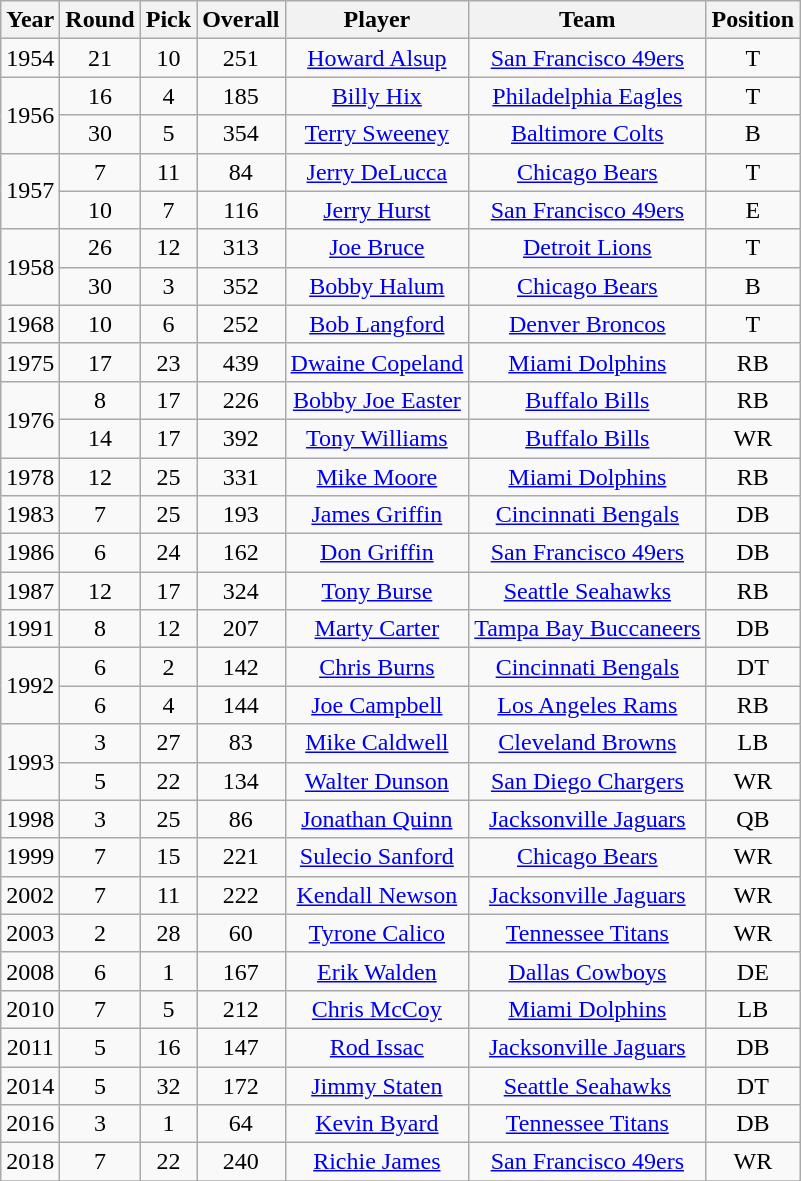<table class="wikitable sortable" style="text-align: center;">
<tr>
<th>Year</th>
<th>Round</th>
<th>Pick</th>
<th>Overall</th>
<th>Player</th>
<th>Team</th>
<th>Position</th>
</tr>
<tr>
<td>1954</td>
<td>21</td>
<td>10</td>
<td>251</td>
<td><a href='#'>Howard Alsup</a></td>
<td><a href='#'>San Francisco 49ers</a></td>
<td>T</td>
</tr>
<tr>
<td rowspan="2">1956</td>
<td>16</td>
<td>4</td>
<td>185</td>
<td><a href='#'>Billy Hix</a></td>
<td><a href='#'>Philadelphia Eagles</a></td>
<td>T</td>
</tr>
<tr>
<td>30</td>
<td>5</td>
<td>354</td>
<td><a href='#'>Terry Sweeney</a></td>
<td><a href='#'>Baltimore Colts</a></td>
<td>B</td>
</tr>
<tr>
<td rowspan="2">1957</td>
<td>7</td>
<td>11</td>
<td>84</td>
<td><a href='#'>Jerry DeLucca</a></td>
<td><a href='#'>Chicago Bears</a></td>
<td>T</td>
</tr>
<tr>
<td>10</td>
<td>7</td>
<td>116</td>
<td><a href='#'>Jerry Hurst</a></td>
<td><a href='#'>San Francisco 49ers</a></td>
<td>E</td>
</tr>
<tr>
<td rowspan="2">1958</td>
<td>26</td>
<td>12</td>
<td>313</td>
<td><a href='#'>Joe Bruce</a></td>
<td><a href='#'>Detroit Lions</a></td>
<td>T</td>
</tr>
<tr>
<td>30</td>
<td>3</td>
<td>352</td>
<td><a href='#'>Bobby Halum</a></td>
<td><a href='#'>Chicago Bears</a></td>
<td>B</td>
</tr>
<tr>
<td>1968</td>
<td>10</td>
<td>6</td>
<td>252</td>
<td><a href='#'>Bob Langford</a></td>
<td><a href='#'>Denver Broncos</a></td>
<td>T</td>
</tr>
<tr>
<td>1975</td>
<td>17</td>
<td>23</td>
<td>439</td>
<td><a href='#'>Dwaine Copeland</a></td>
<td><a href='#'>Miami Dolphins</a></td>
<td>RB</td>
</tr>
<tr>
<td rowspan="2">1976</td>
<td>8</td>
<td>17</td>
<td>226</td>
<td><a href='#'>Bobby Joe Easter</a></td>
<td><a href='#'>Buffalo Bills</a></td>
<td>RB</td>
</tr>
<tr>
<td>14</td>
<td>17</td>
<td>392</td>
<td><a href='#'>Tony Williams</a></td>
<td><a href='#'>Buffalo Bills</a></td>
<td>WR</td>
</tr>
<tr>
<td>1978</td>
<td>12</td>
<td>25</td>
<td>331</td>
<td><a href='#'>Mike Moore</a></td>
<td><a href='#'>Miami Dolphins</a></td>
<td>RB</td>
</tr>
<tr>
<td>1983</td>
<td>7</td>
<td>25</td>
<td>193</td>
<td><a href='#'>James Griffin</a></td>
<td><a href='#'>Cincinnati Bengals</a></td>
<td>DB</td>
</tr>
<tr>
<td>1986</td>
<td>6</td>
<td>24</td>
<td>162</td>
<td><a href='#'>Don Griffin</a></td>
<td><a href='#'>San Francisco 49ers</a></td>
<td>DB</td>
</tr>
<tr>
<td>1987</td>
<td>12</td>
<td>17</td>
<td>324</td>
<td><a href='#'>Tony Burse</a></td>
<td><a href='#'>Seattle Seahawks</a></td>
<td>RB</td>
</tr>
<tr>
<td>1991</td>
<td>8</td>
<td>12</td>
<td>207</td>
<td><a href='#'>Marty Carter</a></td>
<td><a href='#'>Tampa Bay Buccaneers</a></td>
<td>DB</td>
</tr>
<tr>
<td rowspan="2">1992</td>
<td>6</td>
<td>2</td>
<td>142</td>
<td><a href='#'>Chris Burns</a></td>
<td><a href='#'>Cincinnati Bengals</a></td>
<td>DT</td>
</tr>
<tr>
<td>6</td>
<td>4</td>
<td>144</td>
<td><a href='#'>Joe Campbell</a></td>
<td><a href='#'>Los Angeles Rams</a></td>
<td>RB</td>
</tr>
<tr>
<td rowspan="2">1993</td>
<td>3</td>
<td>27</td>
<td>83</td>
<td><a href='#'>Mike Caldwell</a></td>
<td><a href='#'>Cleveland Browns</a></td>
<td>LB</td>
</tr>
<tr>
<td>5</td>
<td>22</td>
<td>134</td>
<td><a href='#'>Walter Dunson</a></td>
<td><a href='#'>San Diego Chargers</a></td>
<td>WR</td>
</tr>
<tr>
<td>1998</td>
<td>3</td>
<td>25</td>
<td>86</td>
<td><a href='#'>Jonathan Quinn</a></td>
<td><a href='#'>Jacksonville Jaguars</a></td>
<td>QB</td>
</tr>
<tr>
<td>1999</td>
<td>7</td>
<td>15</td>
<td>221</td>
<td><a href='#'>Sulecio Sanford</a></td>
<td><a href='#'>Chicago Bears</a></td>
<td>WR</td>
</tr>
<tr>
<td>2002</td>
<td>7</td>
<td>11</td>
<td>222</td>
<td><a href='#'>Kendall Newson</a></td>
<td><a href='#'>Jacksonville Jaguars</a></td>
<td>WR</td>
</tr>
<tr>
<td>2003</td>
<td>2</td>
<td>28</td>
<td>60</td>
<td><a href='#'>Tyrone Calico</a></td>
<td><a href='#'>Tennessee Titans</a></td>
<td>WR</td>
</tr>
<tr>
<td>2008</td>
<td>6</td>
<td>1</td>
<td>167</td>
<td><a href='#'>Erik Walden</a></td>
<td><a href='#'>Dallas Cowboys</a></td>
<td>DE</td>
</tr>
<tr>
<td>2010</td>
<td>7</td>
<td>5</td>
<td>212</td>
<td><a href='#'>Chris McCoy</a></td>
<td><a href='#'>Miami Dolphins</a></td>
<td>LB</td>
</tr>
<tr>
<td>2011</td>
<td>5</td>
<td>16</td>
<td>147</td>
<td><a href='#'>Rod Issac</a></td>
<td><a href='#'>Jacksonville Jaguars</a></td>
<td>DB</td>
</tr>
<tr>
<td>2014</td>
<td>5</td>
<td>32</td>
<td>172</td>
<td><a href='#'>Jimmy Staten</a></td>
<td><a href='#'>Seattle Seahawks</a></td>
<td>DT</td>
</tr>
<tr>
<td>2016</td>
<td>3</td>
<td>1</td>
<td>64</td>
<td><a href='#'>Kevin Byard</a></td>
<td><a href='#'>Tennessee Titans</a></td>
<td>DB</td>
</tr>
<tr>
<td>2018</td>
<td>7</td>
<td>22</td>
<td>240</td>
<td><a href='#'>Richie James</a></td>
<td><a href='#'>San Francisco 49ers</a></td>
<td>WR</td>
</tr>
<tr>
</tr>
</table>
